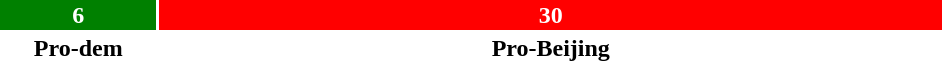<table style="width:50%; text-align:center;">
<tr style="color:white;">
<td style="background:green; width:16.67%;"><strong>6</strong></td>
<td style="background:red; width:83.33%;"><strong>30</strong></td>
</tr>
<tr>
<td><span><strong>Pro-dem</strong></span></td>
<td><span><strong>Pro-Beijing</strong></span></td>
</tr>
</table>
